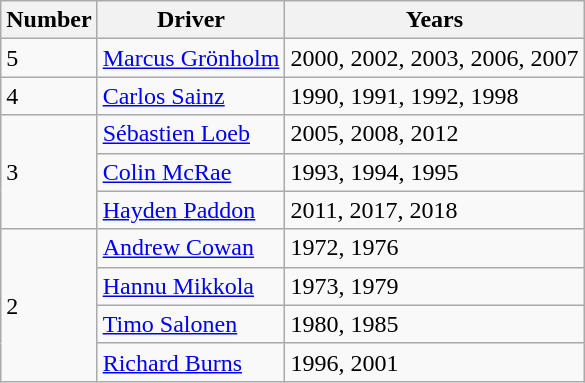<table class="wikitable">
<tr>
<th>Number</th>
<th>Driver</th>
<th>Years</th>
</tr>
<tr>
<td>5</td>
<td> <a href='#'>Marcus Grönholm</a></td>
<td>2000, 2002, 2003, 2006, 2007</td>
</tr>
<tr>
<td>4</td>
<td> <a href='#'>Carlos Sainz</a></td>
<td>1990, 1991, 1992, 1998</td>
</tr>
<tr>
<td rowspan="3">3</td>
<td> <a href='#'>Sébastien Loeb</a></td>
<td>2005, 2008, 2012</td>
</tr>
<tr>
<td> <a href='#'>Colin McRae</a></td>
<td>1993, 1994, 1995</td>
</tr>
<tr>
<td> <a href='#'>Hayden Paddon</a></td>
<td>2011, 2017, 2018</td>
</tr>
<tr>
<td rowspan="4">2</td>
<td> <a href='#'>Andrew Cowan</a></td>
<td>1972, 1976</td>
</tr>
<tr>
<td> <a href='#'>Hannu Mikkola</a></td>
<td>1973, 1979</td>
</tr>
<tr>
<td> <a href='#'>Timo Salonen</a></td>
<td>1980, 1985</td>
</tr>
<tr>
<td> <a href='#'>Richard Burns</a></td>
<td>1996, 2001</td>
</tr>
</table>
